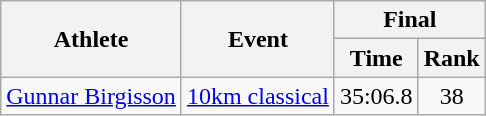<table class="wikitable">
<tr>
<th rowspan="2">Athlete</th>
<th rowspan="2">Event</th>
<th colspan="2">Final</th>
</tr>
<tr>
<th>Time</th>
<th>Rank</th>
</tr>
<tr>
<td rowspan="1"><a href='#'>Gunnar Birgisson</a></td>
<td><a href='#'>10km classical</a></td>
<td align="center">35:06.8</td>
<td align="center">38</td>
</tr>
</table>
